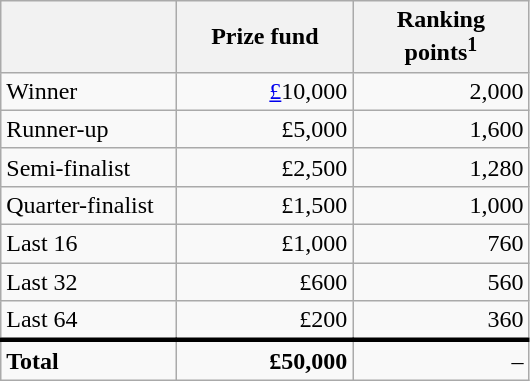<table class="wikitable">
<tr>
<th width=110px></th>
<th width=110px align="right">Prize fund</th>
<th width=110px align="right">Ranking points<sup>1</sup></th>
</tr>
<tr>
<td>Winner</td>
<td align="right"><a href='#'>£</a>10,000</td>
<td align="right">2,000</td>
</tr>
<tr>
<td>Runner-up</td>
<td align="right">£5,000</td>
<td align="right">1,600</td>
</tr>
<tr>
<td>Semi-finalist</td>
<td align="right">£2,500</td>
<td align="right">1,280</td>
</tr>
<tr>
<td>Quarter-finalist</td>
<td align="right">£1,500</td>
<td align="right">1,000</td>
</tr>
<tr>
<td>Last 16</td>
<td align="right">£1,000</td>
<td align="right">760</td>
</tr>
<tr>
<td>Last 32</td>
<td align="right">£600</td>
<td align="right">560</td>
</tr>
<tr>
<td>Last 64</td>
<td align="right">£200</td>
<td align="right">360</td>
</tr>
<tr style="border-top:medium solid">
<td><strong>Total</strong></td>
<td align="right"><strong>£50,000</strong></td>
<td align="right">–</td>
</tr>
</table>
